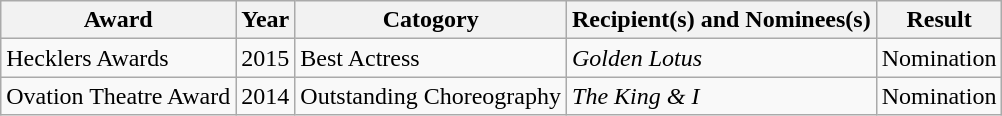<table class="wikitable">
<tr>
<th>Award</th>
<th>Year</th>
<th>Catogory</th>
<th>Recipient(s) and Nominees(s)</th>
<th>Result</th>
</tr>
<tr>
<td>Hecklers Awards</td>
<td>2015</td>
<td>Best Actress</td>
<td><em>Golden Lotus</em></td>
<td>Nomination</td>
</tr>
<tr>
<td>Ovation Theatre Award</td>
<td>2014</td>
<td>Outstanding Choreography</td>
<td><em>The King & I</em></td>
<td>Nomination</td>
</tr>
</table>
